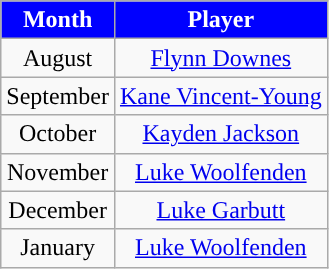<table class="wikitable" style="text-align:center">
<tr>
<th style="background:blue; color:white; width=0%">Month</th>
<th style="background:blue; color:white; width=0%">Player</th>
</tr>
<tr>
<td>August</td>
<td> <a href='#'>Flynn Downes</a></td>
</tr>
<tr>
<td>September</td>
<td> <a href='#'>Kane Vincent-Young</a></td>
</tr>
<tr>
<td>October</td>
<td> <a href='#'>Kayden Jackson</a></td>
</tr>
<tr>
<td>November</td>
<td> <a href='#'>Luke Woolfenden</a></td>
</tr>
<tr>
<td>December</td>
<td> <a href='#'>Luke Garbutt</a></td>
</tr>
<tr>
<td>January</td>
<td> <a href='#'>Luke Woolfenden</a></td>
</tr>
</table>
